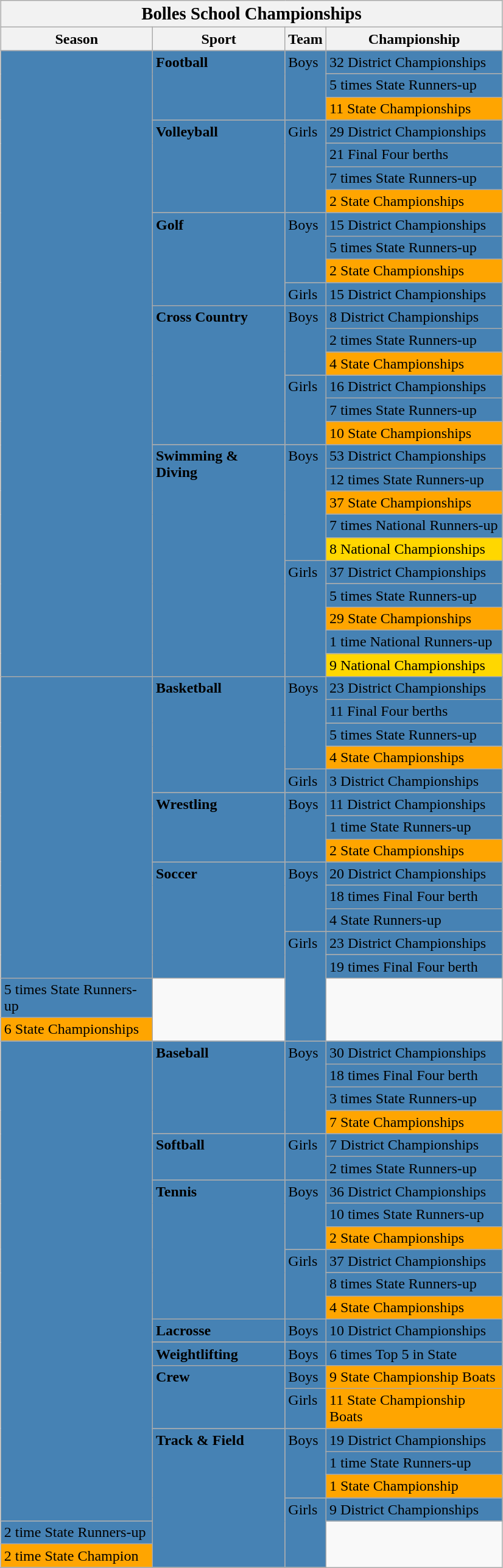<table class="wikitable collapsible collapsed" width=550px style="margin: auto">
<tr>
<th colspan=7 align=center bgcolor=Navy><big><strong>Bolles School Championships</strong></big></th>
</tr>
<tr>
<th>Season</th>
<th>Sport</th>
<th>Team</th>
<th>Championship</th>
</tr>
<tr bgcolor=#4682B4>
<td rowspan="27" valign="top"><strong></strong></td>
<td rowspan="3" valign="top"><strong>Football</strong></td>
<td rowspan="3" valign="top">Boys</td>
<td>32 District Championships</td>
</tr>
<tr bgcolor=#4682B4>
<td>5 times State Runners-up</td>
</tr>
<tr bgcolor=#FFA500>
<td>11 State Championships</td>
</tr>
<tr bgcolor=#4682B4>
<td rowspan="4" valign="top"><strong>Volleyball</strong></td>
<td rowspan="4" valign="top">Girls</td>
<td>29 District Championships</td>
</tr>
<tr bgcolor=#4682B4>
<td>21 Final Four berths</td>
</tr>
<tr bgcolor=#4682B4>
<td>7 times State Runners-up</td>
</tr>
<tr bgcolor=#FFA500>
<td>2 State Championships</td>
</tr>
<tr bgcolor=#4682B4>
<td rowspan="4" valign="top"><strong>Golf</strong></td>
<td rowspan="3" valign="top">Boys</td>
<td>15 District Championships</td>
</tr>
<tr bgcolor=#4682B4>
<td>5 times State Runners-up</td>
</tr>
<tr bgcolor=#FFA500>
<td>2 State Championships</td>
</tr>
<tr bgcolor=#4682B4>
<td>Girls</td>
<td>15 District Championships</td>
</tr>
<tr bgcolor=#4682B4>
<td rowspan="6" valign="top"><strong>Cross Country</strong></td>
<td rowspan="3" valign="top">Boys</td>
<td>8 District Championships</td>
</tr>
<tr bgcolor=#4682B4>
<td>2 times State Runners-up</td>
</tr>
<tr bgcolor=#FFA500>
<td>4 State Championships</td>
</tr>
<tr bgcolor=#4682B4>
<td rowspan="3" valign="top">Girls</td>
<td>16 District Championships</td>
</tr>
<tr bgcolor=#4682B4>
<td>7 times State Runners-up</td>
</tr>
<tr bgcolor=#FFA500>
<td>10 State Championships</td>
</tr>
<tr bgcolor=#4682B4>
<td rowspan="10" valign="top"><strong>Swimming & Diving</strong></td>
<td rowspan="5" valign="top">Boys</td>
<td>53 District Championships</td>
</tr>
<tr bgcolor=#4682B4>
<td>12 times State Runners-up</td>
</tr>
<tr bgcolor=#FFA500>
<td>37 State Championships</td>
</tr>
<tr bgcolor=#4682B4>
<td>7 times National Runners-up</td>
</tr>
<tr bgcolor=#FFD700>
<td>8 National Championships</td>
</tr>
<tr bgcolor=#4682B4>
<td rowspan="5" valign="top">Girls</td>
<td>37 District Championships</td>
</tr>
<tr bgcolor=#4682B4>
<td>5 times State Runners-up</td>
</tr>
<tr bgcolor=#FFA500>
<td>29 State Championships</td>
</tr>
<tr bgcolor=#4682B4>
<td>1 time National Runners-up</td>
</tr>
<tr bgcolor=#FFD700>
<td>9 National Championships</td>
</tr>
<tr bgcolor=#4682B4>
<td rowspan="15" valign="top"><strong></strong></td>
<td rowspan="5" valign="top"><strong>Basketball</strong></td>
<td rowspan="4" valign="top">Boys</td>
<td>23 District Championships</td>
</tr>
<tr bgcolor=#4682B4>
<td>11 Final Four berths</td>
</tr>
<tr bgcolor=#4682B4>
<td>5 times State Runners-up</td>
</tr>
<tr bgcolor=#FFA500>
<td>4 State Championships</td>
</tr>
<tr bgcolor=#4682B4>
<td>Girls</td>
<td>3 District Championships</td>
</tr>
<tr bgcolor=#4682B4>
<td rowspan="3" valign="top"><strong>Wrestling</strong></td>
<td rowspan="3" valign="top">Boys</td>
<td>11 District Championships</td>
</tr>
<tr bgcolor=#4682B4>
<td>1 time State Runners-up</td>
</tr>
<tr bgcolor=#FFA500>
<td>2 State Championships</td>
</tr>
<tr bgcolor=#4682B4>
<td rowspan="7" valign="top"><strong>Soccer</strong></td>
<td rowspan="3" valign="top">Boys</td>
<td>20 District Championships</td>
</tr>
<tr bgcolor=#4682B4>
<td>18 times Final Four berth</td>
</tr>
<tr bgcolor=#4682B4>
<td>4 State Runners-up</td>
</tr>
<tr bgcolor=#FFA500>
</tr>
<tr 2 State Championships>
</tr>
<tr bgcolor=#4682B4>
<td rowspan="4" valign="top">Girls</td>
<td>23 District Championships</td>
</tr>
<tr bgcolor=#4682B4>
<td>19 times Final Four berth</td>
</tr>
<tr bgcolor=#4682B4>
<td>5 times State Runners-up</td>
</tr>
<tr bgcolor=#FFA500>
<td>6 State Championships</td>
</tr>
<tr bgcolor=#4682B4>
<td rowspan="22" valign="top"><strong></strong></td>
<td rowspan="4" valign="top"><strong>Baseball</strong></td>
<td rowspan="4" valign="top">Boys</td>
<td>30 District Championships</td>
</tr>
<tr bgcolor=#4682B4>
<td>18 times Final Four berth</td>
</tr>
<tr bgcolor=#4682B4>
<td>3 times State Runners-up</td>
</tr>
<tr bgcolor=#FFA500>
<td>7 State Championships</td>
</tr>
<tr bgcolor=#4682B4>
<td rowspan="2" valign="top"><strong>Softball</strong></td>
<td rowspan="2" valign="top">Girls</td>
<td>7 District Championships</td>
</tr>
<tr bgcolor=#4682B4>
<td>2 times State Runners-up</td>
</tr>
<tr bgcolor=#4682B4>
<td rowspan="6" valign="top"><strong>Tennis</strong></td>
<td rowspan="3" valign="top">Boys</td>
<td>36 District Championships</td>
</tr>
<tr bgcolor=#4682B4>
<td>10 times State Runners-up</td>
</tr>
<tr bgcolor=#FFA500>
<td>2 State Championships</td>
</tr>
<tr bgcolor=#4682B4>
<td rowspan="3" valign="top">Girls</td>
<td>37 District Championships</td>
</tr>
<tr bgcolor=#4682B4>
<td>8 times State Runners-up</td>
</tr>
<tr bgcolor=#FFA500>
<td>4 State Championships</td>
</tr>
<tr bgcolor=#4682B4>
<td><strong>Lacrosse</strong></td>
<td>Boys</td>
<td>10 District Championships</td>
</tr>
<tr bgcolor=#4682B4>
</tr>
<tr 2 Final 4 berths>
</tr>
<tr bgcolor=#4682B4>
<td><strong>Weightlifting</strong></td>
<td>Boys</td>
<td>6 times Top 5 in State</td>
</tr>
<tr bgcolor=#4682B4>
<td rowspan="2" valign="top"><strong>Crew</strong></td>
<td rowspan="1" valign="top">Boys</td>
<td bgcolor=#FFA500>9 State Championship Boats</td>
</tr>
<tr bgcolor=#4682B4>
<td rowspan="1" valign="top">Girls</td>
<td bgcolor=#FFA500>11 State Championship Boats</td>
</tr>
<tr bgcolor=#4682B4>
<td rowspan="6" valign="top"><strong>Track & Field</strong></td>
<td rowspan="3" valign="top">Boys</td>
<td>19 District Championships</td>
</tr>
<tr bgcolor=#4682B4>
<td>1 time State Runners-up</td>
</tr>
<tr bgcolor=#FFA500>
<td>1 State Championship</td>
</tr>
<tr bgcolor=#4682B4>
<td rowspan="3" valign="top">Girls</td>
<td>9 District Championships</td>
</tr>
<tr bgcolor=#4682B4>
<td>2 time State Runners-up</td>
</tr>
<tr bgcolor=#FFA500>
<td>2 time State Champion</td>
</tr>
<tr bgcolor=#4682B4>
</tr>
</table>
